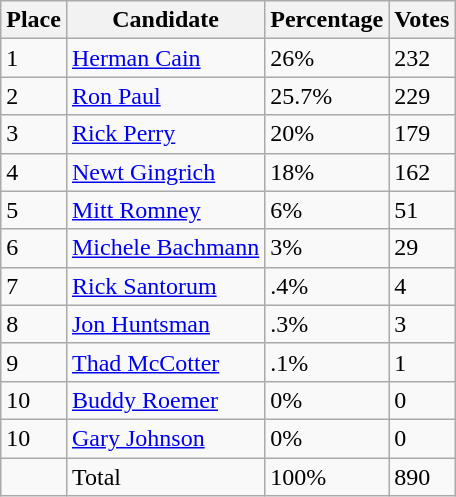<table class="wikitable">
<tr>
<th>Place</th>
<th>Candidate</th>
<th>Percentage</th>
<th>Votes</th>
</tr>
<tr>
<td>1</td>
<td><a href='#'>Herman Cain</a></td>
<td>26%</td>
<td>232</td>
</tr>
<tr>
<td>2</td>
<td><a href='#'>Ron Paul</a></td>
<td>25.7%</td>
<td>229</td>
</tr>
<tr>
<td>3</td>
<td><a href='#'>Rick Perry</a></td>
<td>20%</td>
<td>179</td>
</tr>
<tr>
<td>4</td>
<td><a href='#'>Newt Gingrich</a></td>
<td>18%</td>
<td>162</td>
</tr>
<tr>
<td>5</td>
<td><a href='#'>Mitt Romney</a></td>
<td>6%</td>
<td>51</td>
</tr>
<tr>
<td>6</td>
<td><a href='#'>Michele Bachmann</a></td>
<td>3%</td>
<td>29</td>
</tr>
<tr>
<td>7</td>
<td><a href='#'>Rick Santorum</a></td>
<td>.4%</td>
<td>4</td>
</tr>
<tr>
<td>8</td>
<td><a href='#'>Jon Huntsman</a></td>
<td>.3%</td>
<td>3</td>
</tr>
<tr>
<td>9</td>
<td><a href='#'>Thad McCotter</a></td>
<td>.1%</td>
<td>1</td>
</tr>
<tr>
<td>10</td>
<td><a href='#'>Buddy Roemer</a></td>
<td>0%</td>
<td>0</td>
</tr>
<tr>
<td>10</td>
<td><a href='#'>Gary Johnson</a></td>
<td>0%</td>
<td>0</td>
</tr>
<tr>
<td></td>
<td>Total</td>
<td>100%</td>
<td>890</td>
</tr>
</table>
